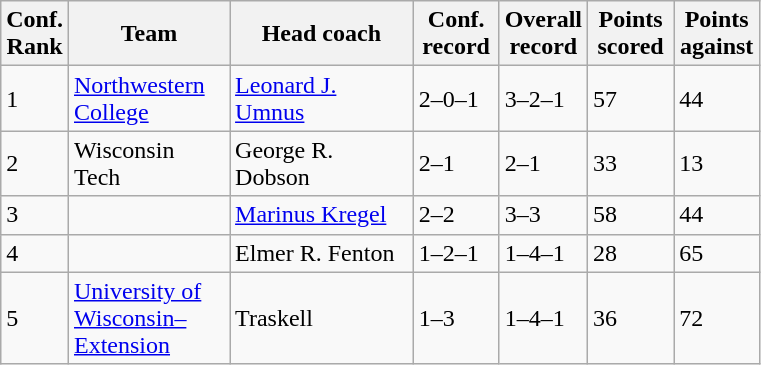<table class="sortable wikitable">
<tr>
<th width="25">Conf. Rank</th>
<th width="100">Team</th>
<th width="115">Head coach</th>
<th width="50">Conf. record</th>
<th width="50">Overall record</th>
<th width="50">Points scored</th>
<th width="50">Points against</th>
</tr>
<tr align="left" bgcolor="">
<td>1</td>
<td><a href='#'>Northwestern College</a></td>
<td><a href='#'>Leonard J. Umnus</a></td>
<td>2–0–1</td>
<td>3–2–1</td>
<td>57</td>
<td>44</td>
</tr>
<tr align="left" bgcolor="">
<td>2</td>
<td>Wisconsin Tech</td>
<td>George R. Dobson</td>
<td>2–1</td>
<td>2–1</td>
<td>33</td>
<td>13</td>
</tr>
<tr align="left" bgcolor="">
<td>3</td>
<td></td>
<td><a href='#'>Marinus Kregel</a></td>
<td>2–2</td>
<td>3–3</td>
<td>58</td>
<td>44</td>
</tr>
<tr align="left" bgcolor="">
<td>4</td>
<td></td>
<td>Elmer R. Fenton</td>
<td>1–2–1</td>
<td>1–4–1</td>
<td>28</td>
<td>65</td>
</tr>
<tr align="left" bgcolor="">
<td>5</td>
<td><a href='#'>University of Wisconsin–Extension</a></td>
<td>Traskell</td>
<td>1–3</td>
<td>1–4–1</td>
<td>36</td>
<td>72</td>
</tr>
</table>
